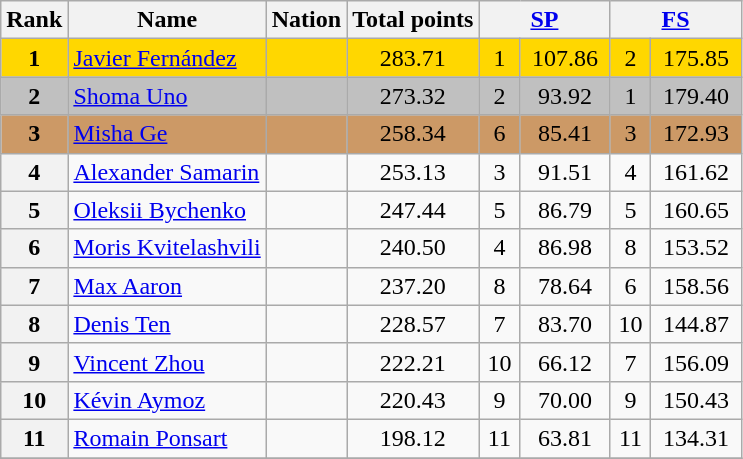<table class="wikitable sortable">
<tr>
<th>Rank</th>
<th>Name</th>
<th>Nation</th>
<th>Total points</th>
<th colspan="2" width="80px"><a href='#'>SP</a></th>
<th colspan="2" width="80px"><a href='#'>FS</a></th>
</tr>
<tr bgcolor="gold">
<td align="center"><strong>1</strong></td>
<td><a href='#'>Javier Fernández</a></td>
<td></td>
<td align="center">283.71</td>
<td align="center">1</td>
<td align="center">107.86</td>
<td align="center">2</td>
<td align="center">175.85</td>
</tr>
<tr bgcolor="silver">
<td align="center"><strong>2</strong></td>
<td><a href='#'>Shoma Uno</a></td>
<td></td>
<td align="center">273.32</td>
<td align="center">2</td>
<td align="center">93.92</td>
<td align="center">1</td>
<td align="center">179.40</td>
</tr>
<tr bgcolor="cc9966">
<td align="center"><strong>3</strong></td>
<td><a href='#'>Misha Ge</a></td>
<td></td>
<td align="center">258.34</td>
<td align="center">6</td>
<td align="center">85.41</td>
<td align="center">3</td>
<td align="center">172.93</td>
</tr>
<tr>
<th>4</th>
<td><a href='#'>Alexander Samarin</a></td>
<td></td>
<td align="center">253.13</td>
<td align="center">3</td>
<td align="center">91.51</td>
<td align="center">4</td>
<td align="center">161.62</td>
</tr>
<tr>
<th>5</th>
<td><a href='#'>Oleksii Bychenko</a></td>
<td></td>
<td align="center">247.44</td>
<td align="center">5</td>
<td align="center">86.79</td>
<td align="center">5</td>
<td align="center">160.65</td>
</tr>
<tr>
<th>6</th>
<td><a href='#'>Moris Kvitelashvili</a></td>
<td></td>
<td align="center">240.50</td>
<td align="center">4</td>
<td align="center">86.98</td>
<td align="center">8</td>
<td align="center">153.52</td>
</tr>
<tr>
<th>7</th>
<td><a href='#'>Max Aaron</a></td>
<td></td>
<td align="center">237.20</td>
<td align="center">8</td>
<td align="center">78.64</td>
<td align="center">6</td>
<td align="center">158.56</td>
</tr>
<tr>
<th>8</th>
<td><a href='#'>Denis Ten</a></td>
<td></td>
<td align="center">228.57</td>
<td align="center">7</td>
<td align="center">83.70</td>
<td align="center">10</td>
<td align="center">144.87</td>
</tr>
<tr>
<th>9</th>
<td><a href='#'>Vincent Zhou</a></td>
<td></td>
<td align="center">222.21</td>
<td align="center">10</td>
<td align="center">66.12</td>
<td align="center">7</td>
<td align="center">156.09</td>
</tr>
<tr>
<th>10</th>
<td><a href='#'>Kévin Aymoz</a></td>
<td></td>
<td align="center">220.43</td>
<td align="center">9</td>
<td align="center">70.00</td>
<td align="center">9</td>
<td align="center">150.43</td>
</tr>
<tr>
<th>11</th>
<td><a href='#'>Romain Ponsart</a></td>
<td></td>
<td align="center">198.12</td>
<td align="center">11</td>
<td align="center">63.81</td>
<td align="center">11</td>
<td align="center">134.31</td>
</tr>
<tr>
</tr>
</table>
